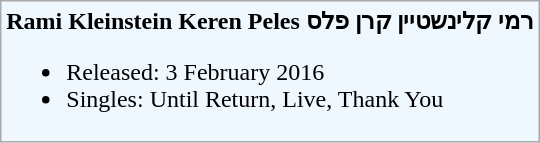<table class="wikitable">
<tr bgcolor="#F0F8FF">
<td align="left"><strong>Rami Kleinstein Keren Peles רמי קלינשטיין קרן פלס</strong><br><ul><li>Released: 3 February 2016</li><li>Singles: Until Return, Live, Thank You</li></ul></td>
</tr>
</table>
